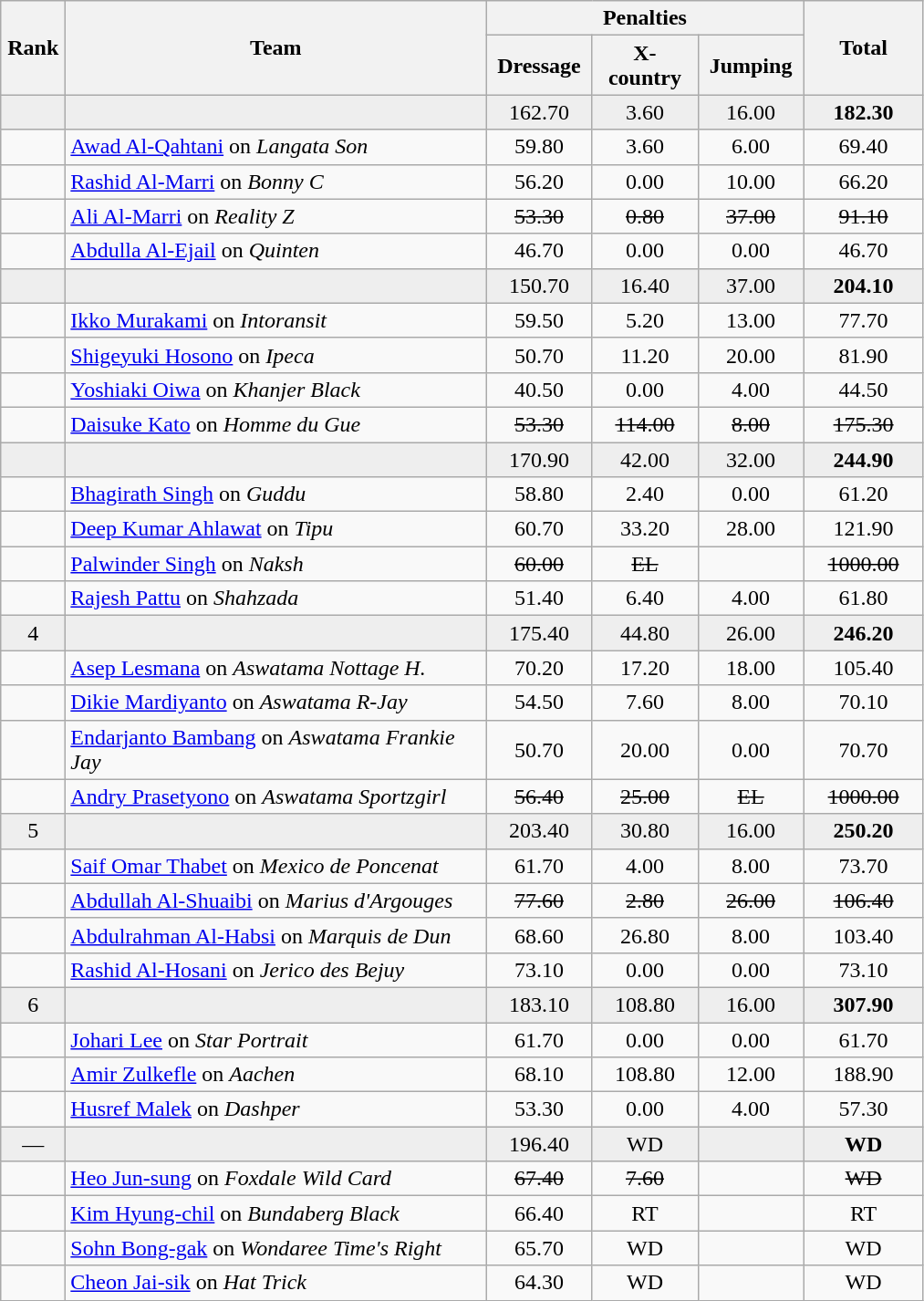<table class=wikitable style="text-align:center">
<tr>
<th rowspan=2 width=40>Rank</th>
<th rowspan=2 width=300>Team</th>
<th colspan=3>Penalties</th>
<th rowspan=2 width=80>Total</th>
</tr>
<tr>
<th width=70>Dressage</th>
<th width=70>X-country</th>
<th width=70>Jumping</th>
</tr>
<tr bgcolor=eeeeee>
<td></td>
<td align=left></td>
<td>162.70</td>
<td>3.60</td>
<td>16.00</td>
<td><strong>182.30</strong></td>
</tr>
<tr>
<td></td>
<td align=left><a href='#'>Awad Al-Qahtani</a> on <em>Langata Son</em></td>
<td>59.80</td>
<td>3.60</td>
<td>6.00</td>
<td>69.40</td>
</tr>
<tr>
<td></td>
<td align=left><a href='#'>Rashid Al-Marri</a> on <em>Bonny C</em></td>
<td>56.20</td>
<td>0.00</td>
<td>10.00</td>
<td>66.20</td>
</tr>
<tr>
<td></td>
<td align=left><a href='#'>Ali Al-Marri</a> on <em>Reality Z</em></td>
<td><s>53.30</s></td>
<td><s>0.80</s></td>
<td><s>37.00</s></td>
<td><s>91.10</s></td>
</tr>
<tr>
<td></td>
<td align=left><a href='#'>Abdulla Al-Ejail</a> on <em>Quinten</em></td>
<td>46.70</td>
<td>0.00</td>
<td>0.00</td>
<td>46.70</td>
</tr>
<tr bgcolor=eeeeee>
<td></td>
<td align=left></td>
<td>150.70</td>
<td>16.40</td>
<td>37.00</td>
<td><strong>204.10</strong></td>
</tr>
<tr>
<td></td>
<td align=left><a href='#'>Ikko Murakami</a> on <em>Intoransit</em></td>
<td>59.50</td>
<td>5.20</td>
<td>13.00</td>
<td>77.70</td>
</tr>
<tr>
<td></td>
<td align=left><a href='#'>Shigeyuki Hosono</a> on <em>Ipeca</em></td>
<td>50.70</td>
<td>11.20</td>
<td>20.00</td>
<td>81.90</td>
</tr>
<tr>
<td></td>
<td align=left><a href='#'>Yoshiaki Oiwa</a> on <em>Khanjer Black</em></td>
<td>40.50</td>
<td>0.00</td>
<td>4.00</td>
<td>44.50</td>
</tr>
<tr>
<td></td>
<td align=left><a href='#'>Daisuke Kato</a> on <em>Homme du Gue</em></td>
<td><s>53.30</s></td>
<td><s>114.00</s></td>
<td><s>8.00</s></td>
<td><s>175.30</s></td>
</tr>
<tr bgcolor=eeeeee>
<td></td>
<td align=left></td>
<td>170.90</td>
<td>42.00</td>
<td>32.00</td>
<td><strong>244.90</strong></td>
</tr>
<tr>
<td></td>
<td align=left><a href='#'>Bhagirath Singh</a> on <em>Guddu</em></td>
<td>58.80</td>
<td>2.40</td>
<td>0.00</td>
<td>61.20</td>
</tr>
<tr>
<td></td>
<td align=left><a href='#'>Deep Kumar Ahlawat</a> on <em>Tipu</em></td>
<td>60.70</td>
<td>33.20</td>
<td>28.00</td>
<td>121.90</td>
</tr>
<tr>
<td></td>
<td align=left><a href='#'>Palwinder Singh</a> on <em>Naksh</em></td>
<td><s>60.00</s></td>
<td><s>EL</s></td>
<td></td>
<td><s>1000.00</s></td>
</tr>
<tr>
<td></td>
<td align=left><a href='#'>Rajesh Pattu</a> on <em>Shahzada</em></td>
<td>51.40</td>
<td>6.40</td>
<td>4.00</td>
<td>61.80</td>
</tr>
<tr bgcolor=eeeeee>
<td>4</td>
<td align=left></td>
<td>175.40</td>
<td>44.80</td>
<td>26.00</td>
<td><strong>246.20</strong></td>
</tr>
<tr>
<td></td>
<td align=left><a href='#'>Asep Lesmana</a> on <em>Aswatama Nottage H.</em></td>
<td>70.20</td>
<td>17.20</td>
<td>18.00</td>
<td>105.40</td>
</tr>
<tr>
<td></td>
<td align=left><a href='#'>Dikie Mardiyanto</a> on <em>Aswatama R-Jay</em></td>
<td>54.50</td>
<td>7.60</td>
<td>8.00</td>
<td>70.10</td>
</tr>
<tr>
<td></td>
<td align=left><a href='#'>Endarjanto Bambang</a> on <em>Aswatama Frankie Jay</em></td>
<td>50.70</td>
<td>20.00</td>
<td>0.00</td>
<td>70.70</td>
</tr>
<tr>
<td></td>
<td align=left><a href='#'>Andry Prasetyono</a> on <em>Aswatama Sportzgirl</em></td>
<td><s>56.40</s></td>
<td><s>25.00</s></td>
<td><s>EL</s></td>
<td><s>1000.00</s></td>
</tr>
<tr bgcolor=eeeeee>
<td>5</td>
<td align=left></td>
<td>203.40</td>
<td>30.80</td>
<td>16.00</td>
<td><strong>250.20</strong></td>
</tr>
<tr>
<td></td>
<td align=left><a href='#'>Saif Omar Thabet</a> on <em>Mexico de Poncenat</em></td>
<td>61.70</td>
<td>4.00</td>
<td>8.00</td>
<td>73.70</td>
</tr>
<tr>
<td></td>
<td align=left><a href='#'>Abdullah Al-Shuaibi</a> on <em>Marius d'Argouges</em></td>
<td><s>77.60</s></td>
<td><s>2.80</s></td>
<td><s>26.00</s></td>
<td><s>106.40</s></td>
</tr>
<tr>
<td></td>
<td align=left><a href='#'>Abdulrahman Al-Habsi</a> on <em>Marquis de Dun</em></td>
<td>68.60</td>
<td>26.80</td>
<td>8.00</td>
<td>103.40</td>
</tr>
<tr>
<td></td>
<td align=left><a href='#'>Rashid Al-Hosani</a> on <em>Jerico des Bejuy</em></td>
<td>73.10</td>
<td>0.00</td>
<td>0.00</td>
<td>73.10</td>
</tr>
<tr bgcolor=eeeeee>
<td>6</td>
<td align=left></td>
<td>183.10</td>
<td>108.80</td>
<td>16.00</td>
<td><strong>307.90</strong></td>
</tr>
<tr>
<td></td>
<td align=left><a href='#'>Johari Lee</a> on <em>Star Portrait</em></td>
<td>61.70</td>
<td>0.00</td>
<td>0.00</td>
<td>61.70</td>
</tr>
<tr>
<td></td>
<td align=left><a href='#'>Amir Zulkefle</a> on <em>Aachen</em></td>
<td>68.10</td>
<td>108.80</td>
<td>12.00</td>
<td>188.90</td>
</tr>
<tr>
<td></td>
<td align=left><a href='#'>Husref Malek</a> on <em>Dashper</em></td>
<td>53.30</td>
<td>0.00</td>
<td>4.00</td>
<td>57.30</td>
</tr>
<tr bgcolor=eeeeee>
<td>—</td>
<td align=left></td>
<td>196.40</td>
<td>WD</td>
<td></td>
<td><strong>WD</strong></td>
</tr>
<tr>
<td></td>
<td align=left><a href='#'>Heo Jun-sung</a> on <em>Foxdale Wild Card</em></td>
<td><s>67.40</s></td>
<td><s>7.60</s></td>
<td></td>
<td><s>WD</s></td>
</tr>
<tr>
<td></td>
<td align=left><a href='#'>Kim Hyung-chil</a> on <em>Bundaberg Black</em></td>
<td>66.40</td>
<td>RT</td>
<td></td>
<td>RT</td>
</tr>
<tr>
<td></td>
<td align=left><a href='#'>Sohn Bong-gak</a> on <em>Wondaree Time's Right</em></td>
<td>65.70</td>
<td>WD</td>
<td></td>
<td>WD</td>
</tr>
<tr>
<td></td>
<td align=left><a href='#'>Cheon Jai-sik</a> on <em>Hat Trick</em></td>
<td>64.30</td>
<td>WD</td>
<td></td>
<td>WD</td>
</tr>
</table>
